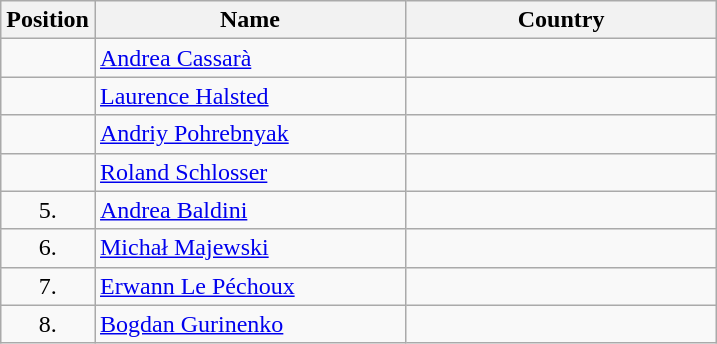<table class="wikitable">
<tr>
<th width="10">Position</th>
<th width="200">Name</th>
<th width="200">Country</th>
</tr>
<tr>
<td align="center"></td>
<td><a href='#'>Andrea Cassarà</a></td>
<td></td>
</tr>
<tr>
<td align="center"></td>
<td><a href='#'>Laurence Halsted</a></td>
<td></td>
</tr>
<tr>
<td align="center"></td>
<td><a href='#'>Andriy Pohrebnyak</a></td>
<td></td>
</tr>
<tr>
<td align="center"></td>
<td><a href='#'>Roland Schlosser</a></td>
<td></td>
</tr>
<tr>
<td align="center">5.</td>
<td><a href='#'>Andrea Baldini</a></td>
<td></td>
</tr>
<tr>
<td align="center">6.</td>
<td><a href='#'>Michał Majewski</a></td>
<td></td>
</tr>
<tr>
<td align="center">7.</td>
<td><a href='#'>Erwann Le Péchoux</a></td>
<td></td>
</tr>
<tr>
<td align="center">8.</td>
<td><a href='#'>Bogdan Gurinenko</a></td>
<td></td>
</tr>
</table>
